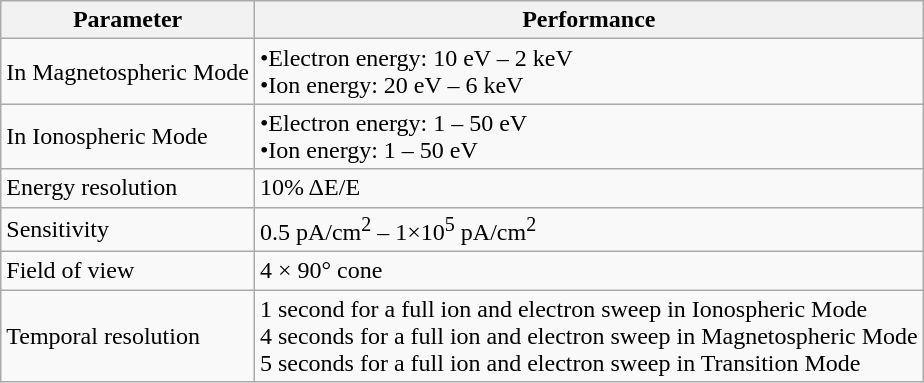<table class="wikitable">
<tr>
<th>Parameter</th>
<th>Performance</th>
</tr>
<tr>
<td>In Magnetospheric Mode</td>
<td>•Electron energy: 10 eV – 2 keV <br>•Ion energy: 20 eV – 6 keV</td>
</tr>
<tr>
<td>In Ionospheric Mode</td>
<td>•Electron energy: 1 – 50 eV <br> •Ion energy: 1 – 50 eV</td>
</tr>
<tr>
<td>Energy resolution</td>
<td>10% ΔE/E</td>
</tr>
<tr>
<td>Sensitivity</td>
<td>0.5 pA/cm<sup>2</sup> – 1×10<sup>5</sup> pA/cm<sup>2</sup></td>
</tr>
<tr>
<td>Field of view</td>
<td>4 × 90° cone</td>
</tr>
<tr>
<td>Temporal resolution</td>
<td>1 second for a full ion and electron sweep in Ionospheric Mode<br>4 seconds for a full ion and electron sweep in Magnetospheric Mode<br>5 seconds for a full ion and electron sweep in Transition Mode</td>
</tr>
</table>
